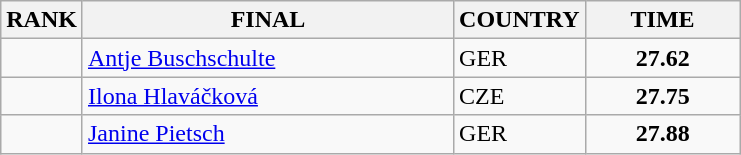<table class="wikitable">
<tr>
<th>RANK</th>
<th align="left" style="width: 15em">FINAL</th>
<th>COUNTRY</th>
<th style="width: 6em">TIME</th>
</tr>
<tr>
<td align="center"></td>
<td><a href='#'>Antje Buschschulte</a></td>
<td> GER</td>
<td align="center"><strong>27.62</strong></td>
</tr>
<tr>
<td align="center"></td>
<td><a href='#'>Ilona Hlaváčková</a></td>
<td> CZE</td>
<td align="center"><strong>27.75</strong></td>
</tr>
<tr>
<td align="center"></td>
<td><a href='#'>Janine Pietsch</a></td>
<td> GER</td>
<td align="center"><strong>27.88</strong></td>
</tr>
</table>
